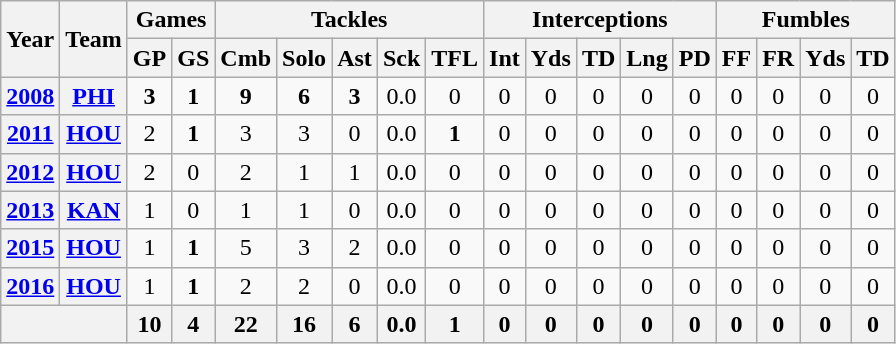<table class="wikitable" style="text-align:center">
<tr>
<th rowspan="2">Year</th>
<th rowspan="2">Team</th>
<th colspan="2">Games</th>
<th colspan="5">Tackles</th>
<th colspan="5">Interceptions</th>
<th colspan="4">Fumbles</th>
</tr>
<tr>
<th>GP</th>
<th>GS</th>
<th>Cmb</th>
<th>Solo</th>
<th>Ast</th>
<th>Sck</th>
<th>TFL</th>
<th>Int</th>
<th>Yds</th>
<th>TD</th>
<th>Lng</th>
<th>PD</th>
<th>FF</th>
<th>FR</th>
<th>Yds</th>
<th>TD</th>
</tr>
<tr>
<th><a href='#'>2008</a></th>
<th><a href='#'>PHI</a></th>
<td><strong>3</strong></td>
<td><strong>1</strong></td>
<td><strong>9</strong></td>
<td><strong>6</strong></td>
<td><strong>3</strong></td>
<td>0.0</td>
<td>0</td>
<td>0</td>
<td>0</td>
<td>0</td>
<td>0</td>
<td>0</td>
<td>0</td>
<td>0</td>
<td>0</td>
<td>0</td>
</tr>
<tr>
<th><a href='#'>2011</a></th>
<th><a href='#'>HOU</a></th>
<td>2</td>
<td><strong>1</strong></td>
<td>3</td>
<td>3</td>
<td>0</td>
<td>0.0</td>
<td><strong>1</strong></td>
<td>0</td>
<td>0</td>
<td>0</td>
<td>0</td>
<td>0</td>
<td>0</td>
<td>0</td>
<td>0</td>
<td>0</td>
</tr>
<tr>
<th><a href='#'>2012</a></th>
<th><a href='#'>HOU</a></th>
<td>2</td>
<td>0</td>
<td>2</td>
<td>1</td>
<td>1</td>
<td>0.0</td>
<td>0</td>
<td>0</td>
<td>0</td>
<td>0</td>
<td>0</td>
<td>0</td>
<td>0</td>
<td>0</td>
<td>0</td>
<td>0</td>
</tr>
<tr>
<th><a href='#'>2013</a></th>
<th><a href='#'>KAN</a></th>
<td>1</td>
<td>0</td>
<td>1</td>
<td>1</td>
<td>0</td>
<td>0.0</td>
<td>0</td>
<td>0</td>
<td>0</td>
<td>0</td>
<td>0</td>
<td>0</td>
<td>0</td>
<td>0</td>
<td>0</td>
<td>0</td>
</tr>
<tr>
<th><a href='#'>2015</a></th>
<th><a href='#'>HOU</a></th>
<td>1</td>
<td><strong>1</strong></td>
<td>5</td>
<td>3</td>
<td>2</td>
<td>0.0</td>
<td>0</td>
<td>0</td>
<td>0</td>
<td>0</td>
<td>0</td>
<td>0</td>
<td>0</td>
<td>0</td>
<td>0</td>
<td>0</td>
</tr>
<tr>
<th><a href='#'>2016</a></th>
<th><a href='#'>HOU</a></th>
<td>1</td>
<td><strong>1</strong></td>
<td>2</td>
<td>2</td>
<td>0</td>
<td>0.0</td>
<td>0</td>
<td>0</td>
<td>0</td>
<td>0</td>
<td>0</td>
<td>0</td>
<td>0</td>
<td>0</td>
<td>0</td>
<td>0</td>
</tr>
<tr>
<th colspan="2"></th>
<th>10</th>
<th>4</th>
<th>22</th>
<th>16</th>
<th>6</th>
<th>0.0</th>
<th>1</th>
<th>0</th>
<th>0</th>
<th>0</th>
<th>0</th>
<th>0</th>
<th>0</th>
<th>0</th>
<th>0</th>
<th>0</th>
</tr>
</table>
